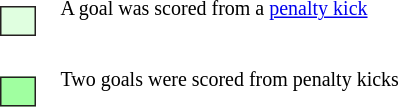<table style="font-size: smaller;">
<tr>
<td><br><table style="padding:0 .6em; height:1.5em; background:#e0ffe0; border:solid 1px #242020; width:1.5em; margin:.25em .9em .25em .25em; vertical-align:top;">
<tr>
<td></td>
</tr>
</table>
</td>
<td>A goal was scored from a <a href='#'>penalty kick</a></td>
</tr>
<tr>
<td><br><table style="padding:0 .6em; height:1.5em; background:#a0ffa0; border:solid 1px #242020; width:1.5em; margin:.25em .9em .25em .25em; vertical-align:top;">
<tr>
<td></td>
</tr>
</table>
</td>
<td>Two goals were scored from penalty kicks</td>
</tr>
</table>
